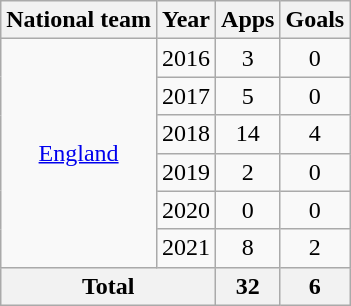<table class="wikitable" style="text-align: center;">
<tr>
<th>National team</th>
<th>Year</th>
<th>Apps</th>
<th>Goals</th>
</tr>
<tr>
<td rowspan="6"><a href='#'>England</a></td>
<td>2016</td>
<td>3</td>
<td>0</td>
</tr>
<tr>
<td>2017</td>
<td>5</td>
<td>0</td>
</tr>
<tr>
<td>2018</td>
<td>14</td>
<td>4</td>
</tr>
<tr>
<td>2019</td>
<td>2</td>
<td>0</td>
</tr>
<tr>
<td>2020</td>
<td>0</td>
<td>0</td>
</tr>
<tr>
<td>2021</td>
<td>8</td>
<td>2</td>
</tr>
<tr>
<th colspan="2">Total</th>
<th>32</th>
<th>6</th>
</tr>
</table>
